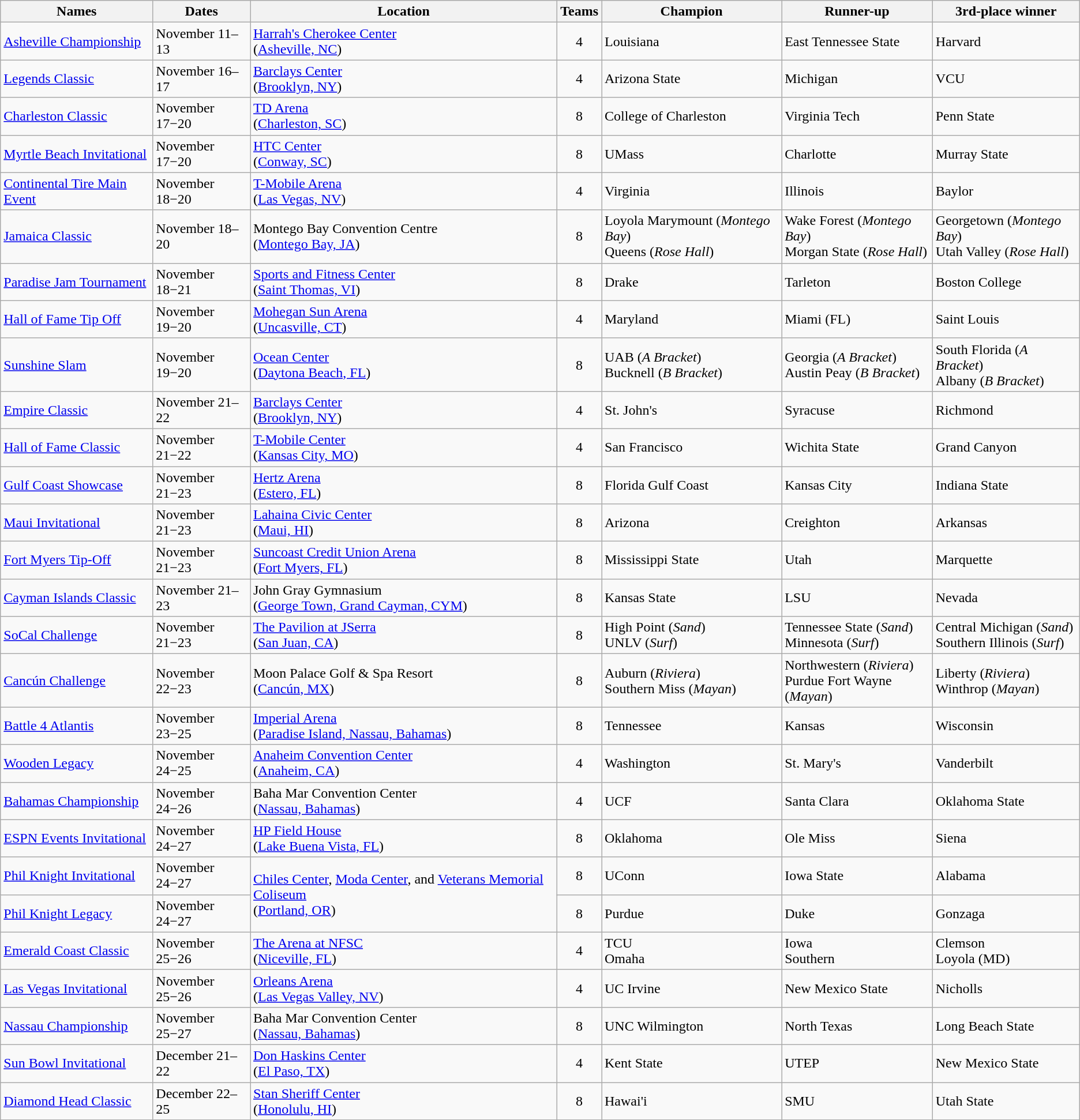<table class="wikitable">
<tr>
<th>Names</th>
<th>Dates</th>
<th>Location</th>
<th>Teams</th>
<th>Champion</th>
<th>Runner-up</th>
<th>3rd-place winner</th>
</tr>
<tr>
<td><a href='#'>Asheville Championship</a></td>
<td>November 11–13</td>
<td><a href='#'>Harrah's Cherokee Center</a><br>(<a href='#'>Asheville, NC</a>)</td>
<td align=center>4</td>
<td>Louisiana</td>
<td>East Tennessee State</td>
<td>Harvard</td>
</tr>
<tr>
<td><a href='#'>Legends Classic</a></td>
<td>November 16–17</td>
<td><a href='#'>Barclays Center</a><br>(<a href='#'>Brooklyn, NY</a>)</td>
<td align=center>4</td>
<td>Arizona State</td>
<td>Michigan</td>
<td>VCU</td>
</tr>
<tr>
<td><a href='#'>Charleston Classic</a></td>
<td>November 17−20</td>
<td><a href='#'>TD Arena</a><br>(<a href='#'>Charleston, SC</a>)</td>
<td align=center>8</td>
<td>College of Charleston</td>
<td>Virginia Tech</td>
<td>Penn State</td>
</tr>
<tr>
<td><a href='#'>Myrtle Beach Invitational</a></td>
<td>November 17−20</td>
<td><a href='#'>HTC Center</a><br>(<a href='#'>Conway, SC</a>)</td>
<td align=center>8</td>
<td>UMass</td>
<td>Charlotte</td>
<td>Murray State</td>
</tr>
<tr>
<td><a href='#'>Continental Tire Main Event</a></td>
<td>November 18−20</td>
<td><a href='#'>T-Mobile Arena</a><br>(<a href='#'>Las Vegas, NV</a>)</td>
<td align=center>4</td>
<td>Virginia</td>
<td>Illinois</td>
<td>Baylor</td>
</tr>
<tr>
<td><a href='#'>Jamaica Classic</a></td>
<td>November 18–20</td>
<td>Montego Bay Convention Centre<br>(<a href='#'>Montego Bay, JA</a>)</td>
<td align=center>8</td>
<td>Loyola Marymount (<em>Montego Bay</em>)<br>Queens (<em>Rose Hall</em>)</td>
<td>Wake Forest (<em>Montego Bay</em>)<br>Morgan State (<em>Rose Hall</em>)</td>
<td>Georgetown (<em>Montego Bay</em>)<br>Utah Valley (<em>Rose Hall</em>)</td>
</tr>
<tr>
<td><a href='#'>Paradise Jam Tournament</a></td>
<td>November 18−21</td>
<td><a href='#'>Sports and Fitness Center</a><br>(<a href='#'>Saint Thomas, VI</a>)</td>
<td align=center>8</td>
<td>Drake</td>
<td>Tarleton</td>
<td>Boston College</td>
</tr>
<tr>
<td><a href='#'>Hall of Fame Tip Off</a></td>
<td>November 19−20</td>
<td><a href='#'>Mohegan Sun Arena</a><br>(<a href='#'>Uncasville, CT</a>)</td>
<td align=center>4</td>
<td>Maryland</td>
<td>Miami (FL)</td>
<td>Saint Louis</td>
</tr>
<tr>
<td><a href='#'>Sunshine Slam</a></td>
<td>November 19−20</td>
<td><a href='#'>Ocean Center</a><br>(<a href='#'>Daytona Beach, FL</a>)</td>
<td align=center>8</td>
<td>UAB (<em>A Bracket</em>)<br>Bucknell (<em>B Bracket</em>)</td>
<td>Georgia (<em>A Bracket</em>)<br>Austin Peay (<em>B Bracket</em>)</td>
<td>South Florida (<em>A Bracket</em>)<br>Albany (<em>B Bracket</em>)</td>
</tr>
<tr>
<td><a href='#'>Empire Classic</a></td>
<td>November 21–22</td>
<td><a href='#'>Barclays Center</a><br>(<a href='#'>Brooklyn, NY</a>)</td>
<td align=center>4</td>
<td>St. John's</td>
<td>Syracuse</td>
<td>Richmond</td>
</tr>
<tr>
<td><a href='#'>Hall of Fame Classic</a></td>
<td>November 21−22</td>
<td><a href='#'>T-Mobile Center</a><br>(<a href='#'>Kansas City, MO</a>)</td>
<td align=center>4</td>
<td>San Francisco</td>
<td>Wichita State</td>
<td>Grand Canyon</td>
</tr>
<tr>
<td><a href='#'>Gulf Coast Showcase</a></td>
<td>November 21−23</td>
<td><a href='#'>Hertz Arena</a><br>(<a href='#'>Estero, FL</a>)</td>
<td align=center>8</td>
<td>Florida Gulf Coast</td>
<td>Kansas City</td>
<td>Indiana State</td>
</tr>
<tr>
<td><a href='#'>Maui Invitational</a></td>
<td>November 21−23</td>
<td><a href='#'>Lahaina Civic Center</a><br>(<a href='#'>Maui, HI</a>)</td>
<td align=center>8</td>
<td>Arizona</td>
<td>Creighton</td>
<td>Arkansas</td>
</tr>
<tr>
<td><a href='#'>Fort Myers Tip-Off</a></td>
<td>November 21−23</td>
<td><a href='#'>Suncoast Credit Union Arena</a><br>(<a href='#'>Fort Myers, FL</a>)</td>
<td align=center>8</td>
<td>Mississippi State</td>
<td>Utah</td>
<td>Marquette</td>
</tr>
<tr>
<td><a href='#'>Cayman Islands Classic</a></td>
<td>November 21–23</td>
<td>John Gray Gymnasium<br>(<a href='#'>George Town, Grand Cayman, CYM</a>)</td>
<td align=center>8</td>
<td>Kansas State</td>
<td>LSU</td>
<td>Nevada</td>
</tr>
<tr>
<td><a href='#'>SoCal Challenge</a></td>
<td>November 21−23</td>
<td><a href='#'>The Pavilion at JSerra</a><br>(<a href='#'>San Juan, CA</a>)</td>
<td align=center>8</td>
<td>High Point (<em>Sand</em>)<br>UNLV (<em>Surf</em>)</td>
<td>Tennessee State (<em>Sand</em>)<br>Minnesota (<em>Surf</em>)</td>
<td>Central Michigan (<em>Sand</em>)<br>Southern Illinois (<em>Surf</em>)</td>
</tr>
<tr>
<td><a href='#'>Cancún Challenge</a></td>
<td>November 22−23</td>
<td>Moon Palace Golf & Spa Resort<br>(<a href='#'>Cancún, MX</a>)</td>
<td align=center>8</td>
<td>Auburn (<em>Riviera</em>)<br>Southern Miss (<em>Mayan</em>)</td>
<td>Northwestern (<em>Riviera</em>)<br>Purdue Fort Wayne (<em>Mayan</em>)</td>
<td>Liberty (<em>Riviera</em>)<br>Winthrop (<em>Mayan</em>)</td>
</tr>
<tr>
<td><a href='#'>Battle 4 Atlantis</a></td>
<td>November 23−25</td>
<td><a href='#'>Imperial Arena</a><br>(<a href='#'>Paradise Island, Nassau, Bahamas</a>)</td>
<td align=center>8</td>
<td>Tennessee</td>
<td>Kansas</td>
<td>Wisconsin</td>
</tr>
<tr>
<td><a href='#'>Wooden Legacy</a></td>
<td>November 24−25</td>
<td><a href='#'>Anaheim Convention Center</a><br>(<a href='#'>Anaheim, CA</a>)</td>
<td align=center>4</td>
<td>Washington</td>
<td>St. Mary's</td>
<td>Vanderbilt</td>
</tr>
<tr>
<td><a href='#'>Bahamas Championship</a></td>
<td>November 24−26</td>
<td>Baha Mar Convention Center<br>(<a href='#'>Nassau, Bahamas</a>)</td>
<td align=center>4</td>
<td>UCF</td>
<td>Santa Clara</td>
<td>Oklahoma State</td>
</tr>
<tr>
<td><a href='#'>ESPN Events Invitational</a></td>
<td>November 24−27</td>
<td><a href='#'>HP Field House</a><br>(<a href='#'>Lake Buena Vista, FL</a>)</td>
<td align=center>8</td>
<td>Oklahoma</td>
<td>Ole Miss</td>
<td>Siena</td>
</tr>
<tr>
<td><a href='#'>Phil Knight Invitational</a></td>
<td>November 24−27</td>
<td rowspan=2><a href='#'>Chiles Center</a>, <a href='#'>Moda Center</a>, and <a href='#'>Veterans Memorial Coliseum</a><br>(<a href='#'>Portland, OR</a>)</td>
<td align=center>8</td>
<td>UConn</td>
<td>Iowa State</td>
<td>Alabama</td>
</tr>
<tr>
<td><a href='#'>Phil Knight Legacy</a></td>
<td>November 24−27</td>
<td align=center>8</td>
<td>Purdue</td>
<td>Duke</td>
<td>Gonzaga</td>
</tr>
<tr>
<td><a href='#'>Emerald Coast Classic</a></td>
<td>November 25−26</td>
<td><a href='#'>The Arena at NFSC</a><br>(<a href='#'>Niceville, FL</a>)</td>
<td align=center>4</td>
<td>TCU<br>Omaha</td>
<td>Iowa<br>Southern</td>
<td>Clemson<br>Loyola (MD)</td>
</tr>
<tr>
<td><a href='#'>Las Vegas Invitational</a></td>
<td>November 25−26</td>
<td><a href='#'>Orleans Arena</a><br>(<a href='#'>Las Vegas Valley, NV</a>)</td>
<td align=center>4</td>
<td>UC Irvine</td>
<td>New Mexico State</td>
<td>Nicholls</td>
</tr>
<tr>
<td><a href='#'>Nassau Championship</a></td>
<td>November 25−27</td>
<td>Baha Mar Convention Center<br>(<a href='#'>Nassau, Bahamas</a>)</td>
<td align=center>8</td>
<td>UNC Wilmington</td>
<td>North Texas</td>
<td>Long Beach State</td>
</tr>
<tr>
<td><a href='#'>Sun Bowl Invitational</a></td>
<td>December 21–22</td>
<td><a href='#'>Don Haskins Center</a><br>(<a href='#'>El Paso, TX</a>)</td>
<td align=center>4</td>
<td>Kent State</td>
<td>UTEP</td>
<td>New Mexico State</td>
</tr>
<tr>
<td><a href='#'>Diamond Head Classic</a></td>
<td>December 22–25</td>
<td><a href='#'>Stan Sheriff Center</a><br>(<a href='#'>Honolulu, HI</a>)</td>
<td align=center>8</td>
<td>Hawai'i</td>
<td>SMU</td>
<td>Utah State</td>
</tr>
</table>
